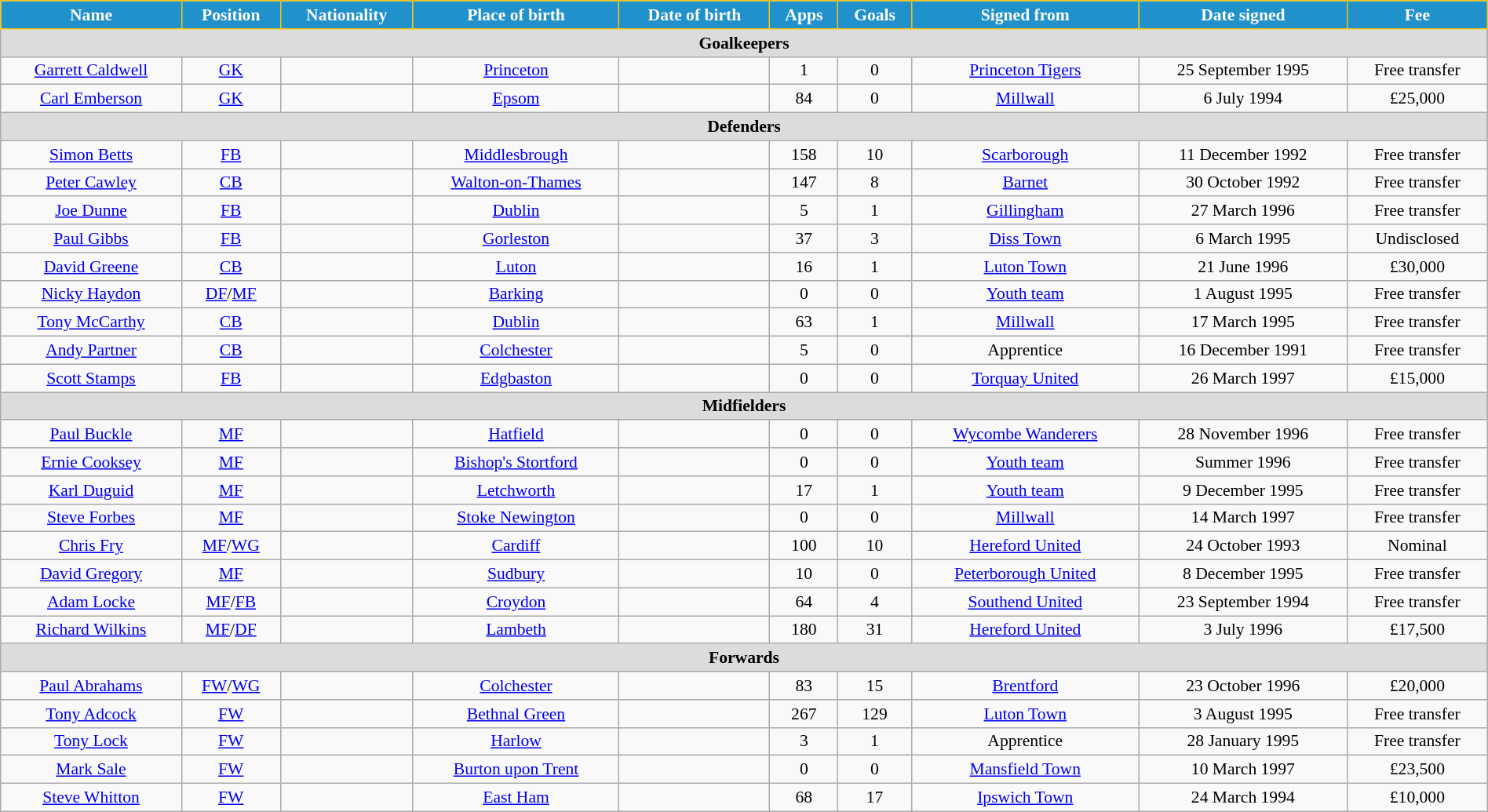<table class="wikitable" style="text-align:center; font-size:90%; width:100%;">
<tr>
<th style="background:#2191CC; color:white; border:1px solid #F7C408; text-align:center;">Name</th>
<th style="background:#2191CC; color:white; border:1px solid #F7C408; text-align:center;">Position</th>
<th style="background:#2191CC; color:white; border:1px solid #F7C408; text-align:center;">Nationality</th>
<th style="background:#2191CC; color:white; border:1px solid #F7C408; text-align:center;">Place of birth</th>
<th style="background:#2191CC; color:white; border:1px solid #F7C408; text-align:center;">Date of birth</th>
<th style="background:#2191CC; color:white; border:1px solid #F7C408; text-align:center;">Apps</th>
<th style="background:#2191CC; color:white; border:1px solid #F7C408; text-align:center;">Goals</th>
<th style="background:#2191CC; color:white; border:1px solid #F7C408; text-align:center;">Signed from</th>
<th style="background:#2191CC; color:white; border:1px solid #F7C408; text-align:center;">Date signed</th>
<th style="background:#2191CC; color:white; border:1px solid #F7C408; text-align:center;">Fee</th>
</tr>
<tr>
<th colspan="12" style="background:#dcdcdc; text-align:center;">Goalkeepers</th>
</tr>
<tr>
<td><a href='#'>Garrett Caldwell</a></td>
<td><a href='#'>GK</a></td>
<td></td>
<td> <a href='#'>Princeton</a></td>
<td></td>
<td>1</td>
<td>0</td>
<td> <a href='#'>Princeton Tigers</a></td>
<td>25 September 1995</td>
<td>Free transfer</td>
</tr>
<tr>
<td><a href='#'>Carl Emberson</a></td>
<td><a href='#'>GK</a></td>
<td></td>
<td><a href='#'>Epsom</a></td>
<td></td>
<td>84</td>
<td>0</td>
<td> <a href='#'>Millwall</a></td>
<td>6 July 1994</td>
<td>£25,000</td>
</tr>
<tr>
<th colspan="12" style="background:#dcdcdc; text-align:center;">Defenders</th>
</tr>
<tr>
<td><a href='#'>Simon Betts</a></td>
<td><a href='#'>FB</a></td>
<td></td>
<td><a href='#'>Middlesbrough</a></td>
<td></td>
<td>158</td>
<td>10</td>
<td> <a href='#'>Scarborough</a></td>
<td>11 December 1992</td>
<td>Free transfer</td>
</tr>
<tr>
<td><a href='#'>Peter Cawley</a></td>
<td><a href='#'>CB</a></td>
<td></td>
<td><a href='#'>Walton-on-Thames</a></td>
<td></td>
<td>147</td>
<td>8</td>
<td> <a href='#'>Barnet</a></td>
<td>30 October 1992</td>
<td>Free transfer</td>
</tr>
<tr>
<td><a href='#'>Joe Dunne</a></td>
<td><a href='#'>FB</a></td>
<td></td>
<td><a href='#'>Dublin</a></td>
<td></td>
<td>5</td>
<td>1</td>
<td> <a href='#'>Gillingham</a></td>
<td>27 March 1996</td>
<td>Free transfer</td>
</tr>
<tr>
<td><a href='#'>Paul Gibbs</a></td>
<td><a href='#'>FB</a></td>
<td></td>
<td><a href='#'>Gorleston</a></td>
<td></td>
<td>37</td>
<td>3</td>
<td> <a href='#'>Diss Town</a></td>
<td>6 March 1995</td>
<td>Undisclosed</td>
</tr>
<tr>
<td><a href='#'>David Greene</a></td>
<td><a href='#'>CB</a></td>
<td></td>
<td> <a href='#'>Luton</a></td>
<td></td>
<td>16</td>
<td>1</td>
<td> <a href='#'>Luton Town</a></td>
<td>21 June 1996</td>
<td>£30,000</td>
</tr>
<tr>
<td><a href='#'>Nicky Haydon</a></td>
<td><a href='#'>DF</a>/<a href='#'>MF</a></td>
<td></td>
<td><a href='#'>Barking</a></td>
<td></td>
<td>0</td>
<td>0</td>
<td><a href='#'>Youth team</a></td>
<td>1 August 1995</td>
<td>Free transfer</td>
</tr>
<tr>
<td><a href='#'>Tony McCarthy</a></td>
<td><a href='#'>CB</a></td>
<td></td>
<td><a href='#'>Dublin</a></td>
<td></td>
<td>63</td>
<td>1</td>
<td> <a href='#'>Millwall</a></td>
<td>17 March 1995</td>
<td>Free transfer</td>
</tr>
<tr>
<td><a href='#'>Andy Partner</a></td>
<td><a href='#'>CB</a></td>
<td></td>
<td><a href='#'>Colchester</a></td>
<td></td>
<td>5</td>
<td>0</td>
<td>Apprentice</td>
<td>16 December 1991</td>
<td>Free transfer</td>
</tr>
<tr>
<td><a href='#'>Scott Stamps</a></td>
<td><a href='#'>FB</a></td>
<td></td>
<td><a href='#'>Edgbaston</a></td>
<td></td>
<td>0</td>
<td>0</td>
<td> <a href='#'>Torquay United</a></td>
<td>26 March 1997</td>
<td>£15,000</td>
</tr>
<tr>
<th colspan="12" style="background:#dcdcdc; text-align:center;">Midfielders</th>
</tr>
<tr>
<td><a href='#'>Paul Buckle</a></td>
<td><a href='#'>MF</a></td>
<td></td>
<td><a href='#'>Hatfield</a></td>
<td></td>
<td>0</td>
<td>0</td>
<td> <a href='#'>Wycombe Wanderers</a></td>
<td>28 November 1996</td>
<td>Free transfer</td>
</tr>
<tr>
<td><a href='#'>Ernie Cooksey</a></td>
<td><a href='#'>MF</a></td>
<td></td>
<td><a href='#'>Bishop's Stortford</a></td>
<td></td>
<td>0</td>
<td>0</td>
<td><a href='#'>Youth team</a></td>
<td>Summer 1996</td>
<td>Free transfer</td>
</tr>
<tr>
<td><a href='#'>Karl Duguid</a></td>
<td><a href='#'>MF</a></td>
<td></td>
<td><a href='#'>Letchworth</a></td>
<td></td>
<td>17</td>
<td>1</td>
<td><a href='#'>Youth team</a></td>
<td>9 December 1995</td>
<td>Free transfer</td>
</tr>
<tr>
<td><a href='#'>Steve Forbes</a></td>
<td><a href='#'>MF</a></td>
<td></td>
<td><a href='#'>Stoke Newington</a></td>
<td></td>
<td>0</td>
<td>0</td>
<td> <a href='#'>Millwall</a></td>
<td>14 March 1997</td>
<td>Free transfer</td>
</tr>
<tr>
<td><a href='#'>Chris Fry</a></td>
<td><a href='#'>MF</a>/<a href='#'>WG</a></td>
<td></td>
<td><a href='#'>Cardiff</a></td>
<td></td>
<td>100</td>
<td>10</td>
<td> <a href='#'>Hereford United</a></td>
<td>24 October 1993</td>
<td>Nominal</td>
</tr>
<tr>
<td><a href='#'>David Gregory</a></td>
<td><a href='#'>MF</a></td>
<td></td>
<td><a href='#'>Sudbury</a></td>
<td></td>
<td>10</td>
<td>0</td>
<td> <a href='#'>Peterborough United</a></td>
<td>8 December 1995</td>
<td>Free transfer</td>
</tr>
<tr>
<td><a href='#'>Adam Locke</a></td>
<td><a href='#'>MF</a>/<a href='#'>FB</a></td>
<td></td>
<td><a href='#'>Croydon</a></td>
<td></td>
<td>64</td>
<td>4</td>
<td> <a href='#'>Southend United</a></td>
<td>23 September 1994</td>
<td>Free transfer</td>
</tr>
<tr>
<td><a href='#'>Richard Wilkins</a></td>
<td><a href='#'>MF</a>/<a href='#'>DF</a></td>
<td></td>
<td><a href='#'>Lambeth</a></td>
<td></td>
<td>180</td>
<td>31</td>
<td> <a href='#'>Hereford United</a></td>
<td>3 July 1996</td>
<td>£17,500</td>
</tr>
<tr>
<th colspan="12" style="background:#dcdcdc; text-align:center;">Forwards</th>
</tr>
<tr>
<td><a href='#'>Paul Abrahams</a></td>
<td><a href='#'>FW</a>/<a href='#'>WG</a></td>
<td></td>
<td><a href='#'>Colchester</a></td>
<td></td>
<td>83</td>
<td>15</td>
<td> <a href='#'>Brentford</a></td>
<td>23 October 1996</td>
<td>£20,000</td>
</tr>
<tr>
<td><a href='#'>Tony Adcock</a></td>
<td><a href='#'>FW</a></td>
<td></td>
<td><a href='#'>Bethnal Green</a></td>
<td></td>
<td>267</td>
<td>129</td>
<td> <a href='#'>Luton Town</a></td>
<td>3 August 1995</td>
<td>Free transfer</td>
</tr>
<tr>
<td><a href='#'>Tony Lock</a></td>
<td><a href='#'>FW</a></td>
<td></td>
<td><a href='#'>Harlow</a></td>
<td></td>
<td>3</td>
<td>1</td>
<td>Apprentice</td>
<td>28 January 1995</td>
<td>Free transfer</td>
</tr>
<tr>
<td><a href='#'>Mark Sale</a></td>
<td><a href='#'>FW</a></td>
<td></td>
<td><a href='#'>Burton upon Trent</a></td>
<td></td>
<td>0</td>
<td>0</td>
<td> <a href='#'>Mansfield Town</a></td>
<td>10 March 1997</td>
<td>£23,500</td>
</tr>
<tr>
<td><a href='#'>Steve Whitton</a></td>
<td><a href='#'>FW</a></td>
<td></td>
<td><a href='#'>East Ham</a></td>
<td></td>
<td>68</td>
<td>17</td>
<td> <a href='#'>Ipswich Town</a></td>
<td>24 March 1994</td>
<td>£10,000</td>
</tr>
</table>
